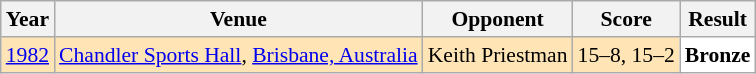<table class="sortable wikitable" style="font-size: 90%;">
<tr>
<th>Year</th>
<th>Venue</th>
<th>Opponent</th>
<th>Score</th>
<th>Result</th>
</tr>
<tr style="background:#FFE4B5">
<td align="center"><a href='#'>1982</a></td>
<td align="left"><a href='#'>Chandler Sports Hall</a>, <a href='#'>Brisbane, Australia</a></td>
<td align="left"> Keith Priestman</td>
<td align="left">15–8, 15–2</td>
<td style="text-align:left; background:white"> <strong>Bronze</strong></td>
</tr>
</table>
